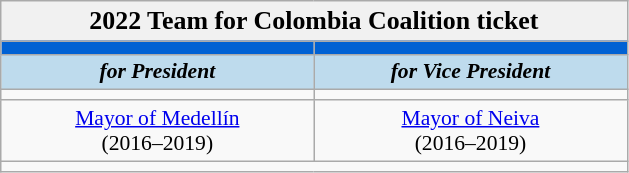<table class="wikitable" style="font-size:90%;text-align:center">
<tr>
<td style="background:#F1F1F1" colspan="30"><big><strong>2022 Team for Colombia Coalition ticket </strong></big></td>
</tr>
<tr>
<th style="width:3em; font-size:135%; background:#0061D3; width:200px;"></th>
<th style="width:3em; font-size:135%; background:#0061D3; width:200px;"></th>
</tr>
<tr style="color:#000; font-size:100%; background:#BEDBED;">
<td style="width:3em; width:200px;"><strong><em>for President</em></strong></td>
<td style="width:3em; width:200px;"><strong><em>for Vice President</em></strong></td>
</tr>
<tr>
<td></td>
<td></td>
</tr>
<tr>
<td><a href='#'>Mayor of Medellín</a><br>(2016–2019)</td>
<td><a href='#'>Mayor of Neiva</a><br>(2016–2019)</td>
</tr>
<tr>
<td colspan="2"></td>
</tr>
</table>
